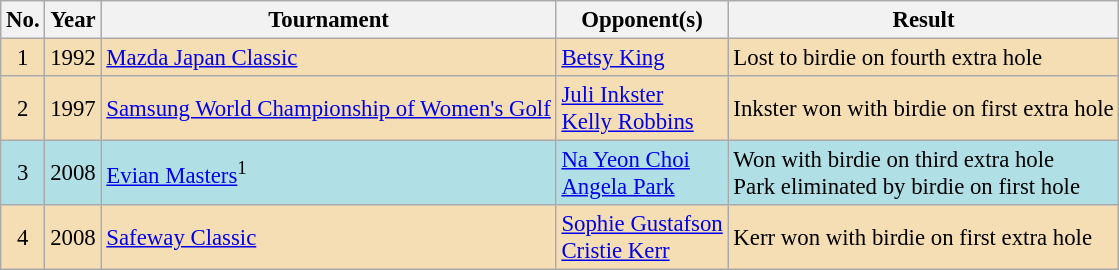<table class="wikitable" style="font-size:95%;">
<tr>
<th>No.</th>
<th>Year</th>
<th>Tournament</th>
<th>Opponent(s)</th>
<th>Result</th>
</tr>
<tr style="background:#F5DEB3;">
<td align=center>1</td>
<td>1992</td>
<td><a href='#'>Mazda Japan Classic</a></td>
<td> <a href='#'>Betsy King</a></td>
<td>Lost to birdie on fourth extra hole</td>
</tr>
<tr style="background:#F5DEB3;">
<td align=center>2</td>
<td>1997</td>
<td><a href='#'>Samsung World Championship of Women's Golf</a></td>
<td> <a href='#'>Juli Inkster</a><br> <a href='#'>Kelly Robbins</a></td>
<td>Inkster won with birdie on first extra hole</td>
</tr>
<tr style="background:#B0E0E6;">
<td align=center>3</td>
<td>2008</td>
<td><a href='#'>Evian Masters</a><sup>1</sup></td>
<td> <a href='#'>Na Yeon Choi</a><br> <a href='#'>Angela Park</a></td>
<td>Won with birdie on third extra hole<br>Park eliminated by birdie on first hole</td>
</tr>
<tr style="background:#F5DEB3;">
<td align=center>4</td>
<td>2008</td>
<td><a href='#'>Safeway Classic</a></td>
<td> <a href='#'>Sophie Gustafson</a><br> <a href='#'>Cristie Kerr</a></td>
<td>Kerr won with birdie on first extra hole</td>
</tr>
</table>
